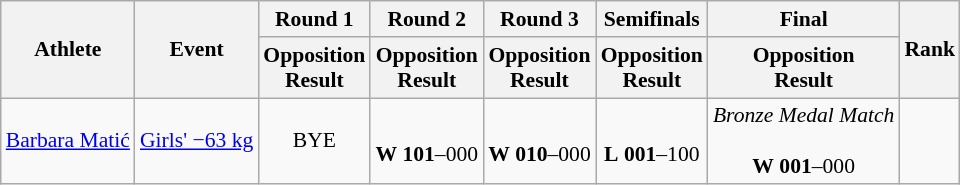<table class="wikitable" border="1" style="font-size:90%">
<tr>
<th rowspan=2>Athlete</th>
<th rowspan=2>Event</th>
<th>Round 1</th>
<th>Round 2</th>
<th>Round 3</th>
<th>Semifinals</th>
<th>Final</th>
<th rowspan=2>Rank</th>
</tr>
<tr>
<th>Opposition<br>Result</th>
<th>Opposition<br>Result</th>
<th>Opposition<br>Result</th>
<th>Opposition<br>Result</th>
<th>Opposition<br>Result</th>
</tr>
<tr>
<td><a href='#'>Barbara Matić</a></td>
<td><a href='#'>Girls' −63 kg</a></td>
<td align=center>BYE</td>
<td align=center> <br> <strong>W</strong> <strong>101</strong>–000</td>
<td align=center> <br> <strong>W</strong> <strong>010</strong>–000</td>
<td align=center> <br> <strong>L</strong> <strong>001</strong>–100</td>
<td align=center><em>Bronze Medal Match</em><br> <br> <strong>W</strong> <strong>001</strong>–000</td>
<td align=center></td>
</tr>
</table>
